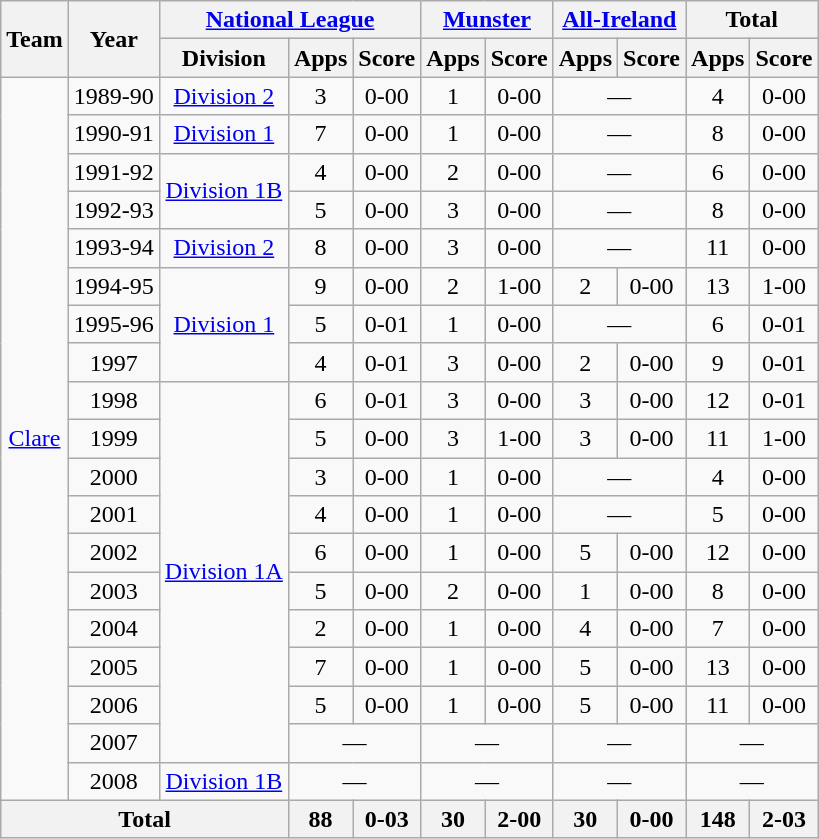<table class="wikitable" style="text-align:center">
<tr>
<th rowspan="2">Team</th>
<th rowspan="2">Year</th>
<th colspan="3"><a href='#'>National League</a></th>
<th colspan="2"><a href='#'>Munster</a></th>
<th colspan="2"><a href='#'>All-Ireland</a></th>
<th colspan="2">Total</th>
</tr>
<tr>
<th>Division</th>
<th>Apps</th>
<th>Score</th>
<th>Apps</th>
<th>Score</th>
<th>Apps</th>
<th>Score</th>
<th>Apps</th>
<th>Score</th>
</tr>
<tr>
<td rowspan="19"><a href='#'>Clare</a></td>
<td>1989-90</td>
<td rowspan="1"><a href='#'>Division 2</a></td>
<td>3</td>
<td>0-00</td>
<td>1</td>
<td>0-00</td>
<td colspan=2>—</td>
<td>4</td>
<td>0-00</td>
</tr>
<tr>
<td>1990-91</td>
<td rowspan="1"><a href='#'>Division 1</a></td>
<td>7</td>
<td>0-00</td>
<td>1</td>
<td>0-00</td>
<td colspan=2>—</td>
<td>8</td>
<td>0-00</td>
</tr>
<tr>
<td>1991-92</td>
<td rowspan="2"><a href='#'>Division 1B</a></td>
<td>4</td>
<td>0-00</td>
<td>2</td>
<td>0-00</td>
<td colspan=2>—</td>
<td>6</td>
<td>0-00</td>
</tr>
<tr>
<td>1992-93</td>
<td>5</td>
<td>0-00</td>
<td>3</td>
<td>0-00</td>
<td colspan=2>—</td>
<td>8</td>
<td>0-00</td>
</tr>
<tr>
<td>1993-94</td>
<td rowspan="1"><a href='#'>Division 2</a></td>
<td>8</td>
<td>0-00</td>
<td>3</td>
<td>0-00</td>
<td colspan=2>—</td>
<td>11</td>
<td>0-00</td>
</tr>
<tr>
<td>1994-95</td>
<td rowspan="3"><a href='#'>Division 1</a></td>
<td>9</td>
<td>0-00</td>
<td>2</td>
<td>1-00</td>
<td>2</td>
<td>0-00</td>
<td>13</td>
<td>1-00</td>
</tr>
<tr>
<td>1995-96</td>
<td>5</td>
<td>0-01</td>
<td>1</td>
<td>0-00</td>
<td colspan=2>—</td>
<td>6</td>
<td>0-01</td>
</tr>
<tr>
<td>1997</td>
<td>4</td>
<td>0-01</td>
<td>3</td>
<td>0-00</td>
<td>2</td>
<td>0-00</td>
<td>9</td>
<td>0-01</td>
</tr>
<tr>
<td>1998</td>
<td rowspan="10"><a href='#'>Division 1A</a></td>
<td>6</td>
<td>0-01</td>
<td>3</td>
<td>0-00</td>
<td>3</td>
<td>0-00</td>
<td>12</td>
<td>0-01</td>
</tr>
<tr>
<td>1999</td>
<td>5</td>
<td>0-00</td>
<td>3</td>
<td>1-00</td>
<td>3</td>
<td>0-00</td>
<td>11</td>
<td>1-00</td>
</tr>
<tr>
<td>2000</td>
<td>3</td>
<td>0-00</td>
<td>1</td>
<td>0-00</td>
<td colspan=2>—</td>
<td>4</td>
<td>0-00</td>
</tr>
<tr>
<td>2001</td>
<td>4</td>
<td>0-00</td>
<td>1</td>
<td>0-00</td>
<td colspan=2>—</td>
<td>5</td>
<td>0-00</td>
</tr>
<tr>
<td>2002</td>
<td>6</td>
<td>0-00</td>
<td>1</td>
<td>0-00</td>
<td>5</td>
<td>0-00</td>
<td>12</td>
<td>0-00</td>
</tr>
<tr>
<td>2003</td>
<td>5</td>
<td>0-00</td>
<td>2</td>
<td>0-00</td>
<td>1</td>
<td>0-00</td>
<td>8</td>
<td>0-00</td>
</tr>
<tr>
<td>2004</td>
<td>2</td>
<td>0-00</td>
<td>1</td>
<td>0-00</td>
<td>4</td>
<td>0-00</td>
<td>7</td>
<td>0-00</td>
</tr>
<tr>
<td>2005</td>
<td>7</td>
<td>0-00</td>
<td>1</td>
<td>0-00</td>
<td>5</td>
<td>0-00</td>
<td>13</td>
<td>0-00</td>
</tr>
<tr>
<td>2006</td>
<td>5</td>
<td>0-00</td>
<td>1</td>
<td>0-00</td>
<td>5</td>
<td>0-00</td>
<td>11</td>
<td>0-00</td>
</tr>
<tr>
<td>2007</td>
<td colspan=2>—</td>
<td colspan=2>—</td>
<td colspan=2>—</td>
<td colspan=2>—</td>
</tr>
<tr>
<td>2008</td>
<td rowspan="1"><a href='#'>Division 1B</a></td>
<td colspan=2>—</td>
<td colspan=2>—</td>
<td colspan=2>—</td>
<td colspan=2>—</td>
</tr>
<tr>
<th colspan="3">Total</th>
<th>88</th>
<th>0-03</th>
<th>30</th>
<th>2-00</th>
<th>30</th>
<th>0-00</th>
<th>148</th>
<th>2-03</th>
</tr>
</table>
